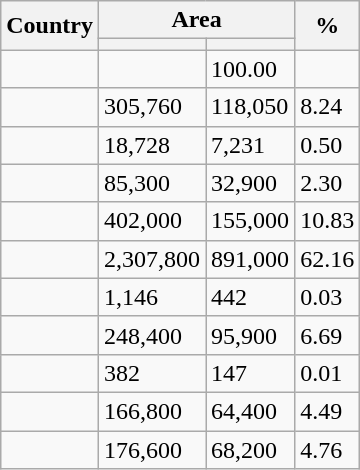<table class="wikitable sortable col1left" >
<tr>
<th rowspan=2>Country</th>
<th colspan=2>Area</th>
<th rowspan=2>%</th>
</tr>
<tr>
<th></th>
<th></th>
</tr>
<tr>
<td><em></em></td>
<td></td>
<td>100.00</td>
</tr>
<tr>
<td></td>
<td>305,760</td>
<td>118,050</td>
<td>8.24</td>
</tr>
<tr>
<td></td>
<td>18,728</td>
<td>7,231</td>
<td>0.50</td>
</tr>
<tr>
<td></td>
<td>85,300</td>
<td>32,900</td>
<td>2.30</td>
</tr>
<tr>
<td></td>
<td>402,000</td>
<td>155,000</td>
<td>10.83</td>
</tr>
<tr>
<td></td>
<td>2,307,800</td>
<td>891,000</td>
<td>62.16</td>
</tr>
<tr>
<td></td>
<td>1,146</td>
<td>442</td>
<td>0.03</td>
</tr>
<tr>
<td></td>
<td>248,400</td>
<td>95,900</td>
<td>6.69</td>
</tr>
<tr>
<td></td>
<td>382</td>
<td>147</td>
<td>0.01</td>
</tr>
<tr>
<td></td>
<td>166,800</td>
<td>64,400</td>
<td>4.49</td>
</tr>
<tr>
<td></td>
<td>176,600</td>
<td>68,200</td>
<td>4.76</td>
</tr>
</table>
